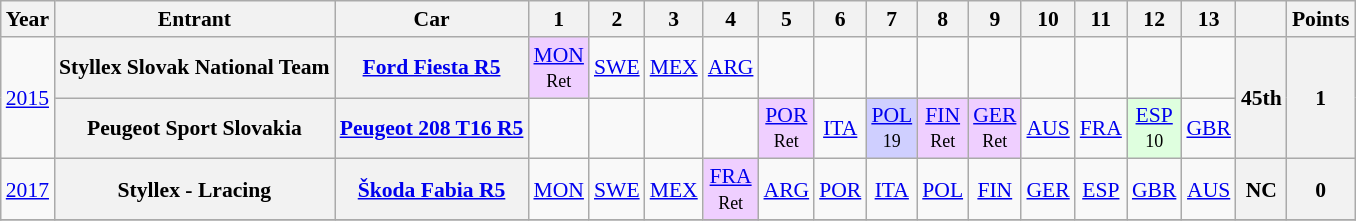<table class="wikitable" style="text-align:center; font-size:90%">
<tr>
<th>Year</th>
<th>Entrant</th>
<th>Car</th>
<th>1</th>
<th>2</th>
<th>3</th>
<th>4</th>
<th>5</th>
<th>6</th>
<th>7</th>
<th>8</th>
<th>9</th>
<th>10</th>
<th>11</th>
<th>12</th>
<th>13</th>
<th></th>
<th>Points</th>
</tr>
<tr>
<td rowspan="2"><a href='#'>2015</a></td>
<th>Styllex Slovak National Team</th>
<th><a href='#'>Ford Fiesta R5</a></th>
<td style="background:#EFCFFF;"><a href='#'>MON</a><br><small>Ret</small></td>
<td><a href='#'>SWE</a></td>
<td><a href='#'>MEX</a></td>
<td><a href='#'>ARG</a></td>
<td></td>
<td></td>
<td></td>
<td></td>
<td></td>
<td></td>
<td></td>
<td></td>
<td></td>
<th rowspan="2">45th</th>
<th rowspan="2">1</th>
</tr>
<tr>
<th>Peugeot Sport Slovakia</th>
<th><a href='#'>Peugeot 208 T16 R5</a></th>
<td></td>
<td></td>
<td></td>
<td></td>
<td style="background:#EFCFFF;"><a href='#'>POR</a><br><small>Ret</small></td>
<td><a href='#'>ITA</a></td>
<td style="background:#CFCFFF;"><a href='#'>POL</a><br><small>19</small></td>
<td style="background:#EFCFFF;"><a href='#'>FIN</a><br><small>Ret</small></td>
<td style="background:#EFCFFF;"><a href='#'>GER</a><br><small>Ret</small></td>
<td><a href='#'>AUS</a></td>
<td><a href='#'>FRA</a></td>
<td style="background:#DFFFDF;"><a href='#'>ESP</a><br><small>10</small></td>
<td><a href='#'>GBR</a></td>
</tr>
<tr>
<td><a href='#'>2017</a></td>
<th>Styllex - Lracing</th>
<th><a href='#'>Škoda Fabia R5</a></th>
<td><a href='#'>MON</a></td>
<td><a href='#'>SWE</a></td>
<td><a href='#'>MEX</a></td>
<td style="background:#EFCFFF;"><a href='#'>FRA</a><br><small>Ret</small></td>
<td><a href='#'>ARG</a></td>
<td><a href='#'>POR</a></td>
<td><a href='#'>ITA</a></td>
<td><a href='#'>POL</a></td>
<td><a href='#'>FIN</a></td>
<td><a href='#'>GER</a></td>
<td><a href='#'>ESP</a></td>
<td><a href='#'>GBR</a></td>
<td><a href='#'>AUS</a></td>
<th>NC</th>
<th>0</th>
</tr>
<tr>
</tr>
</table>
